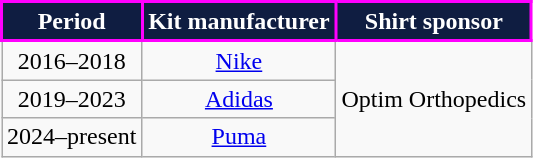<table class="wikitable" style="text-align: center">
<tr>
<th style="background:#0F1D41; color:white; border:2px solid #FF00FF;;" scope="col">Period</th>
<th style="background:#0F1D41; color:white; border:2px solid #FF00FF;;" scope="col">Kit manufacturer</th>
<th style="background:#0F1D41; color:white; border:2px solid #FF00FF;;" scope="col">Shirt sponsor</th>
</tr>
<tr>
<td>2016–2018</td>
<td> <a href='#'>Nike</a></td>
<td rowspan="3">Optim Orthopedics</td>
</tr>
<tr>
<td>2019–2023</td>
<td> <a href='#'>Adidas</a></td>
</tr>
<tr>
<td>2024–present</td>
<td> <a href='#'>Puma</a></td>
</tr>
</table>
